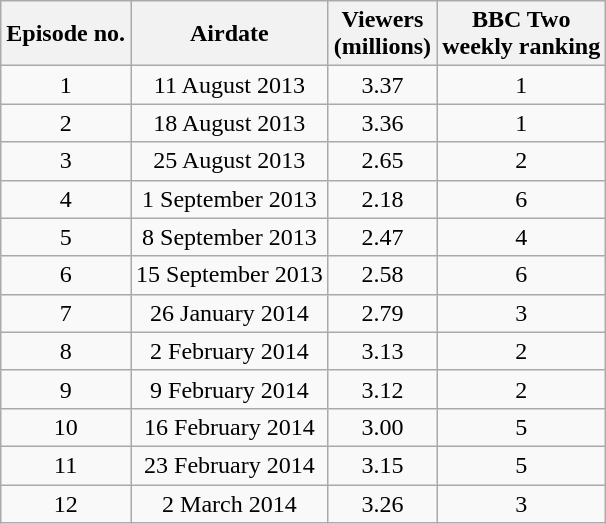<table class="wikitable" style="text-align:center;">
<tr>
<th>Episode no.</th>
<th>Airdate</th>
<th>Viewers<br>(millions)</th>
<th>BBC Two<br>weekly ranking</th>
</tr>
<tr>
<td>1</td>
<td>11 August 2013</td>
<td>3.37</td>
<td>1</td>
</tr>
<tr>
<td>2</td>
<td>18 August 2013</td>
<td>3.36</td>
<td>1</td>
</tr>
<tr>
<td>3</td>
<td>25 August 2013</td>
<td>2.65</td>
<td>2</td>
</tr>
<tr>
<td>4</td>
<td>1 September 2013</td>
<td>2.18</td>
<td>6</td>
</tr>
<tr>
<td>5</td>
<td>8 September 2013</td>
<td>2.47</td>
<td>4</td>
</tr>
<tr>
<td>6</td>
<td>15 September 2013</td>
<td>2.58</td>
<td>6</td>
</tr>
<tr>
<td>7</td>
<td>26 January 2014</td>
<td>2.79</td>
<td>3</td>
</tr>
<tr>
<td>8</td>
<td>2 February 2014</td>
<td>3.13</td>
<td>2</td>
</tr>
<tr>
<td>9</td>
<td>9 February 2014</td>
<td>3.12</td>
<td>2</td>
</tr>
<tr>
<td>10</td>
<td>16 February 2014</td>
<td>3.00</td>
<td>5</td>
</tr>
<tr>
<td>11</td>
<td>23 February 2014</td>
<td>3.15</td>
<td>5</td>
</tr>
<tr>
<td>12</td>
<td>2 March 2014</td>
<td>3.26</td>
<td>3</td>
</tr>
</table>
